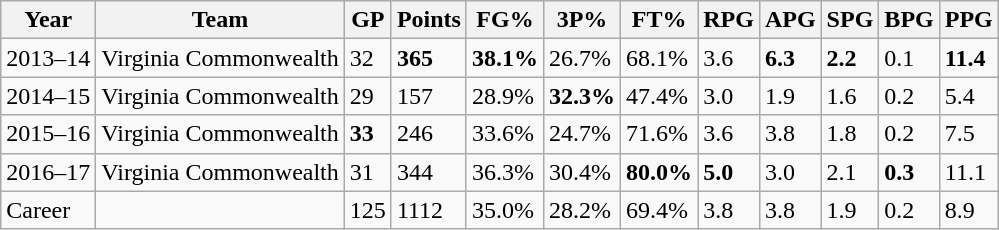<table class="wikitable">
<tr>
<th>Year</th>
<th>Team</th>
<th>GP</th>
<th>Points</th>
<th>FG%</th>
<th>3P%</th>
<th>FT%</th>
<th>RPG</th>
<th>APG</th>
<th>SPG</th>
<th>BPG</th>
<th>PPG</th>
</tr>
<tr>
<td>2013–14</td>
<td>Virginia Commonwealth</td>
<td>32</td>
<td><strong>365</strong></td>
<td><strong>38.1%</strong></td>
<td>26.7%</td>
<td>68.1%</td>
<td>3.6</td>
<td><strong>6.3</strong></td>
<td><strong>2.2</strong></td>
<td>0.1</td>
<td><strong>11.4</strong></td>
</tr>
<tr>
<td>2014–15</td>
<td>Virginia Commonwealth</td>
<td>29</td>
<td>157</td>
<td>28.9%</td>
<td><strong>32.3%</strong></td>
<td>47.4%</td>
<td>3.0</td>
<td>1.9</td>
<td>1.6</td>
<td>0.2</td>
<td>5.4</td>
</tr>
<tr>
<td>2015–16</td>
<td>Virginia Commonwealth</td>
<td><strong>33</strong></td>
<td>246</td>
<td>33.6%</td>
<td>24.7%</td>
<td>71.6%</td>
<td>3.6</td>
<td>3.8</td>
<td>1.8</td>
<td>0.2</td>
<td>7.5</td>
</tr>
<tr>
<td>2016–17</td>
<td>Virginia Commonwealth</td>
<td>31</td>
<td>344</td>
<td>36.3%</td>
<td>30.4%</td>
<td><strong>80.0%</strong></td>
<td><strong>5.0</strong></td>
<td>3.0</td>
<td>2.1</td>
<td><strong>0.3</strong></td>
<td>11.1</td>
</tr>
<tr>
<td>Career</td>
<td></td>
<td>125</td>
<td>1112</td>
<td>35.0%</td>
<td>28.2%</td>
<td>69.4%</td>
<td>3.8</td>
<td>3.8</td>
<td>1.9</td>
<td>0.2</td>
<td>8.9</td>
</tr>
</table>
